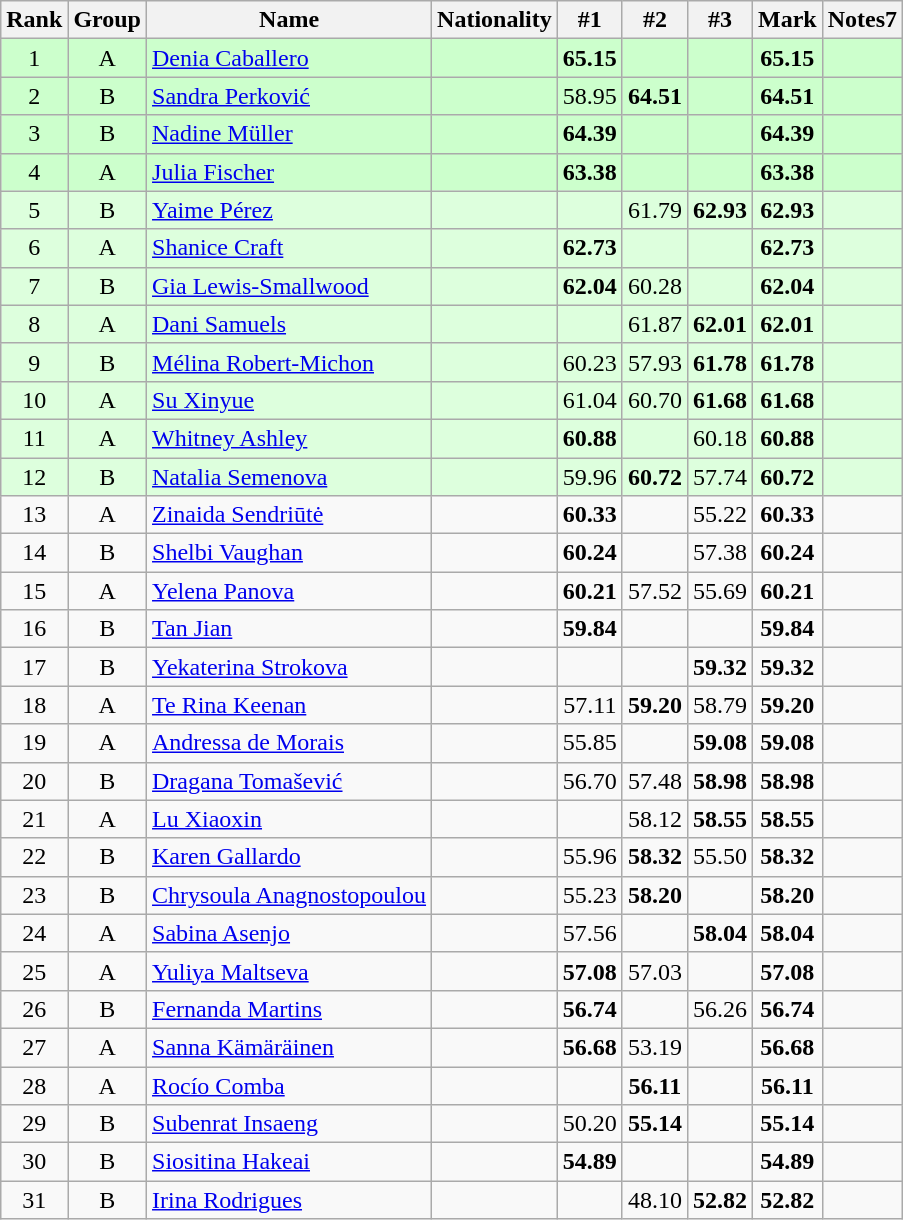<table class="wikitable sortable" style="text-align:center">
<tr>
<th>Rank</th>
<th>Group</th>
<th>Name</th>
<th>Nationality</th>
<th>#1</th>
<th>#2</th>
<th>#3</th>
<th>Mark</th>
<th>Notes7</th>
</tr>
<tr bgcolor=ccffcc>
<td>1</td>
<td>A</td>
<td align=left><a href='#'>Denia Caballero</a></td>
<td align=left></td>
<td><strong>65.15</strong></td>
<td></td>
<td></td>
<td><strong>65.15</strong></td>
<td></td>
</tr>
<tr bgcolor=ccffcc>
<td>2</td>
<td>B</td>
<td align=left><a href='#'>Sandra Perković</a></td>
<td align=left></td>
<td>58.95</td>
<td><strong>64.51</strong></td>
<td></td>
<td><strong>64.51</strong></td>
<td></td>
</tr>
<tr bgcolor=ccffcc>
<td>3</td>
<td>B</td>
<td align=left><a href='#'>Nadine Müller</a></td>
<td align=left></td>
<td><strong>64.39</strong></td>
<td></td>
<td></td>
<td><strong>64.39</strong></td>
<td></td>
</tr>
<tr bgcolor=ccffcc>
<td>4</td>
<td>A</td>
<td align=left><a href='#'>Julia Fischer</a></td>
<td align=left></td>
<td><strong>63.38</strong></td>
<td></td>
<td></td>
<td><strong>63.38</strong></td>
<td></td>
</tr>
<tr bgcolor=ddffdd>
<td>5</td>
<td>B</td>
<td align=left><a href='#'>Yaime Pérez</a></td>
<td align=left></td>
<td></td>
<td>61.79</td>
<td><strong>62.93</strong></td>
<td><strong>62.93</strong></td>
<td></td>
</tr>
<tr bgcolor=ddffdd>
<td>6</td>
<td>A</td>
<td align=left><a href='#'>Shanice Craft</a></td>
<td align=left></td>
<td><strong>62.73</strong></td>
<td></td>
<td></td>
<td><strong>62.73</strong></td>
<td></td>
</tr>
<tr bgcolor=ddffdd>
<td>7</td>
<td>B</td>
<td align=left><a href='#'>Gia Lewis-Smallwood</a></td>
<td align=left></td>
<td><strong>62.04</strong></td>
<td>60.28</td>
<td></td>
<td><strong>62.04</strong></td>
<td></td>
</tr>
<tr bgcolor=ddffdd>
<td>8</td>
<td>A</td>
<td align=left><a href='#'>Dani Samuels</a></td>
<td align=left></td>
<td></td>
<td>61.87</td>
<td><strong>62.01</strong></td>
<td><strong>62.01</strong></td>
<td></td>
</tr>
<tr bgcolor=ddffdd>
<td>9</td>
<td>B</td>
<td align=left><a href='#'>Mélina Robert-Michon</a></td>
<td align=left></td>
<td>60.23</td>
<td>57.93</td>
<td><strong>61.78</strong></td>
<td><strong>61.78</strong></td>
<td></td>
</tr>
<tr bgcolor=ddffdd>
<td>10</td>
<td>A</td>
<td align=left><a href='#'>Su Xinyue</a></td>
<td align=left></td>
<td>61.04</td>
<td>60.70</td>
<td><strong>61.68</strong></td>
<td><strong>61.68</strong></td>
<td></td>
</tr>
<tr bgcolor=ddffdd>
<td>11</td>
<td>A</td>
<td align=left><a href='#'>Whitney Ashley</a></td>
<td align=left></td>
<td><strong>60.88</strong></td>
<td></td>
<td>60.18</td>
<td><strong>60.88</strong></td>
<td></td>
</tr>
<tr bgcolor=ddffdd>
<td>12</td>
<td>B</td>
<td align=left><a href='#'>Natalia Semenova</a></td>
<td align=left></td>
<td>59.96</td>
<td><strong>60.72</strong></td>
<td>57.74</td>
<td><strong>60.72</strong></td>
<td></td>
</tr>
<tr>
<td>13</td>
<td>A</td>
<td align=left><a href='#'>Zinaida Sendriūtė</a></td>
<td align=left></td>
<td><strong>60.33</strong></td>
<td></td>
<td>55.22</td>
<td><strong>60.33</strong></td>
<td></td>
</tr>
<tr>
<td>14</td>
<td>B</td>
<td align=left><a href='#'>Shelbi Vaughan</a></td>
<td align=left></td>
<td><strong>60.24</strong></td>
<td></td>
<td>57.38</td>
<td><strong>60.24</strong></td>
<td></td>
</tr>
<tr>
<td>15</td>
<td>A</td>
<td align=left><a href='#'>Yelena Panova</a></td>
<td align=left></td>
<td><strong>60.21</strong></td>
<td>57.52</td>
<td>55.69</td>
<td><strong>60.21</strong></td>
<td></td>
</tr>
<tr>
<td>16</td>
<td>B</td>
<td align=left><a href='#'>Tan Jian</a></td>
<td align=left></td>
<td><strong>59.84</strong></td>
<td></td>
<td></td>
<td><strong>59.84</strong></td>
<td></td>
</tr>
<tr>
<td>17</td>
<td>B</td>
<td align=left><a href='#'>Yekaterina Strokova</a></td>
<td align=left></td>
<td></td>
<td></td>
<td><strong>59.32</strong></td>
<td><strong>59.32</strong></td>
<td></td>
</tr>
<tr>
<td>18</td>
<td>A</td>
<td align=left><a href='#'>Te Rina Keenan</a></td>
<td align=left></td>
<td>57.11</td>
<td><strong>59.20</strong></td>
<td>58.79</td>
<td><strong>59.20</strong></td>
<td></td>
</tr>
<tr>
<td>19</td>
<td>A</td>
<td align=left><a href='#'>Andressa de Morais</a></td>
<td align=left></td>
<td>55.85</td>
<td></td>
<td><strong>59.08</strong></td>
<td><strong>59.08</strong></td>
<td></td>
</tr>
<tr>
<td>20</td>
<td>B</td>
<td align=left><a href='#'>Dragana Tomašević</a></td>
<td align=left></td>
<td>56.70</td>
<td>57.48</td>
<td><strong>58.98</strong></td>
<td><strong>58.98</strong></td>
<td></td>
</tr>
<tr>
<td>21</td>
<td>A</td>
<td align=left><a href='#'>Lu Xiaoxin</a></td>
<td align=left></td>
<td></td>
<td>58.12</td>
<td><strong>58.55</strong></td>
<td><strong>58.55</strong></td>
<td></td>
</tr>
<tr>
<td>22</td>
<td>B</td>
<td align=left><a href='#'>Karen Gallardo</a></td>
<td align=left></td>
<td>55.96</td>
<td><strong>58.32</strong></td>
<td>55.50</td>
<td><strong>58.32</strong></td>
<td></td>
</tr>
<tr>
<td>23</td>
<td>B</td>
<td align=left><a href='#'>Chrysoula Anagnostopoulou</a></td>
<td align=left></td>
<td>55.23</td>
<td><strong>58.20</strong></td>
<td></td>
<td><strong>58.20</strong></td>
<td></td>
</tr>
<tr>
<td>24</td>
<td>A</td>
<td align=left><a href='#'>Sabina Asenjo</a></td>
<td align=left></td>
<td>57.56</td>
<td></td>
<td><strong>58.04</strong></td>
<td><strong>58.04</strong></td>
<td></td>
</tr>
<tr>
<td>25</td>
<td>A</td>
<td align=left><a href='#'>Yuliya Maltseva</a></td>
<td align=left></td>
<td><strong>57.08</strong></td>
<td>57.03</td>
<td></td>
<td><strong>57.08</strong></td>
<td></td>
</tr>
<tr>
<td>26</td>
<td>B</td>
<td align=left><a href='#'>Fernanda Martins</a></td>
<td align=left></td>
<td><strong>56.74</strong></td>
<td></td>
<td>56.26</td>
<td><strong>56.74</strong></td>
<td></td>
</tr>
<tr>
<td>27</td>
<td>A</td>
<td align=left><a href='#'>Sanna Kämäräinen</a></td>
<td align=left></td>
<td><strong>56.68</strong></td>
<td>53.19</td>
<td></td>
<td><strong>56.68</strong></td>
<td></td>
</tr>
<tr>
<td>28</td>
<td>A</td>
<td align=left><a href='#'>Rocío Comba</a></td>
<td align=left></td>
<td></td>
<td><strong>56.11</strong></td>
<td></td>
<td><strong>56.11</strong></td>
<td></td>
</tr>
<tr>
<td>29</td>
<td>B</td>
<td align=left><a href='#'>Subenrat Insaeng</a></td>
<td align=left></td>
<td>50.20</td>
<td><strong>55.14</strong></td>
<td></td>
<td><strong>55.14</strong></td>
<td></td>
</tr>
<tr>
<td>30</td>
<td>B</td>
<td align=left><a href='#'>Siositina Hakeai</a></td>
<td align=left></td>
<td><strong>54.89</strong></td>
<td></td>
<td></td>
<td><strong>54.89</strong></td>
<td></td>
</tr>
<tr>
<td>31</td>
<td>B</td>
<td align=left><a href='#'>Irina Rodrigues</a></td>
<td align=left></td>
<td></td>
<td>48.10</td>
<td><strong>52.82</strong></td>
<td><strong>52.82</strong></td>
<td></td>
</tr>
</table>
